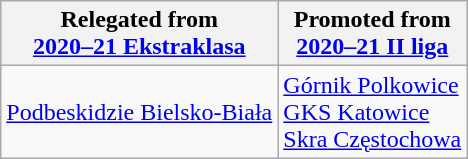<table class="wikitable">
<tr>
<th>Relegated from<br><a href='#'>2020–21 Ekstraklasa</a></th>
<th>Promoted from<br><a href='#'>2020–21 II liga</a></th>
</tr>
<tr>
<td> <a href='#'>Podbeskidzie Bielsko-Biała</a></td>
<td> <a href='#'>Górnik Polkowice</a><br> <a href='#'>GKS Katowice</a><br> <a href='#'>Skra Częstochowa</a></td>
</tr>
</table>
